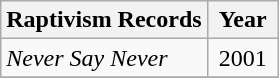<table class="wikitable">
<tr>
<th align="left" valign="top">Raptivism Records</th>
<th align="center" valign="top" width="40">Year</th>
</tr>
<tr>
<td align="left" valign="top"><em>Never Say Never</em></td>
<td align="center" rowspan="1">2001</td>
</tr>
<tr>
</tr>
</table>
